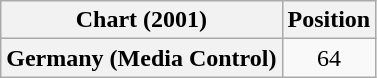<table class="wikitable plainrowheaders" style="text-align:center">
<tr>
<th scope="col">Chart (2001)</th>
<th scope="col">Position</th>
</tr>
<tr>
<th scope="row">Germany (Media Control)</th>
<td>64</td>
</tr>
</table>
